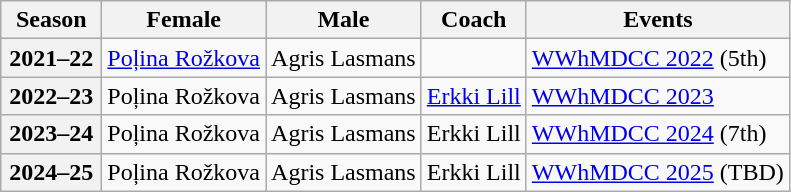<table class="wikitable">
<tr>
<th scope="col" width=60>Season</th>
<th scope="col">Female</th>
<th scope="col">Male</th>
<th scope="col">Coach</th>
<th scope="col">Events</th>
</tr>
<tr>
<th scope="row">2021–22</th>
<td><a href='#'>Poļina Rožkova</a></td>
<td>Agris Lasmans</td>
<td></td>
<td><a href='#'>WWhMDCC 2022</a> (5th)</td>
</tr>
<tr>
<th scope="row">2022–23</th>
<td>Poļina Rožkova</td>
<td>Agris Lasmans</td>
<td><a href='#'>Erkki Lill</a></td>
<td><a href='#'>WWhMDCC 2023</a> </td>
</tr>
<tr>
<th scope="row">2023–24</th>
<td>Poļina Rožkova</td>
<td>Agris Lasmans</td>
<td>Erkki Lill</td>
<td><a href='#'>WWhMDCC 2024</a> (7th)</td>
</tr>
<tr>
<th scope="row">2024–25</th>
<td>Poļina Rožkova</td>
<td>Agris Lasmans</td>
<td>Erkki Lill</td>
<td><a href='#'>WWhMDCC 2025</a> (TBD)</td>
</tr>
</table>
